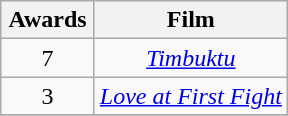<table class="wikitable" style="text-align: center">
<tr>
<th width="55">Awards</th>
<th align="center">Film</th>
</tr>
<tr>
<td style="text-align:center">7</td>
<td><em><a href='#'>Timbuktu</a></em></td>
</tr>
<tr>
<td style="text-align:center">3</td>
<td><em><a href='#'>Love at First Fight</a></em></td>
</tr>
<tr>
</tr>
</table>
